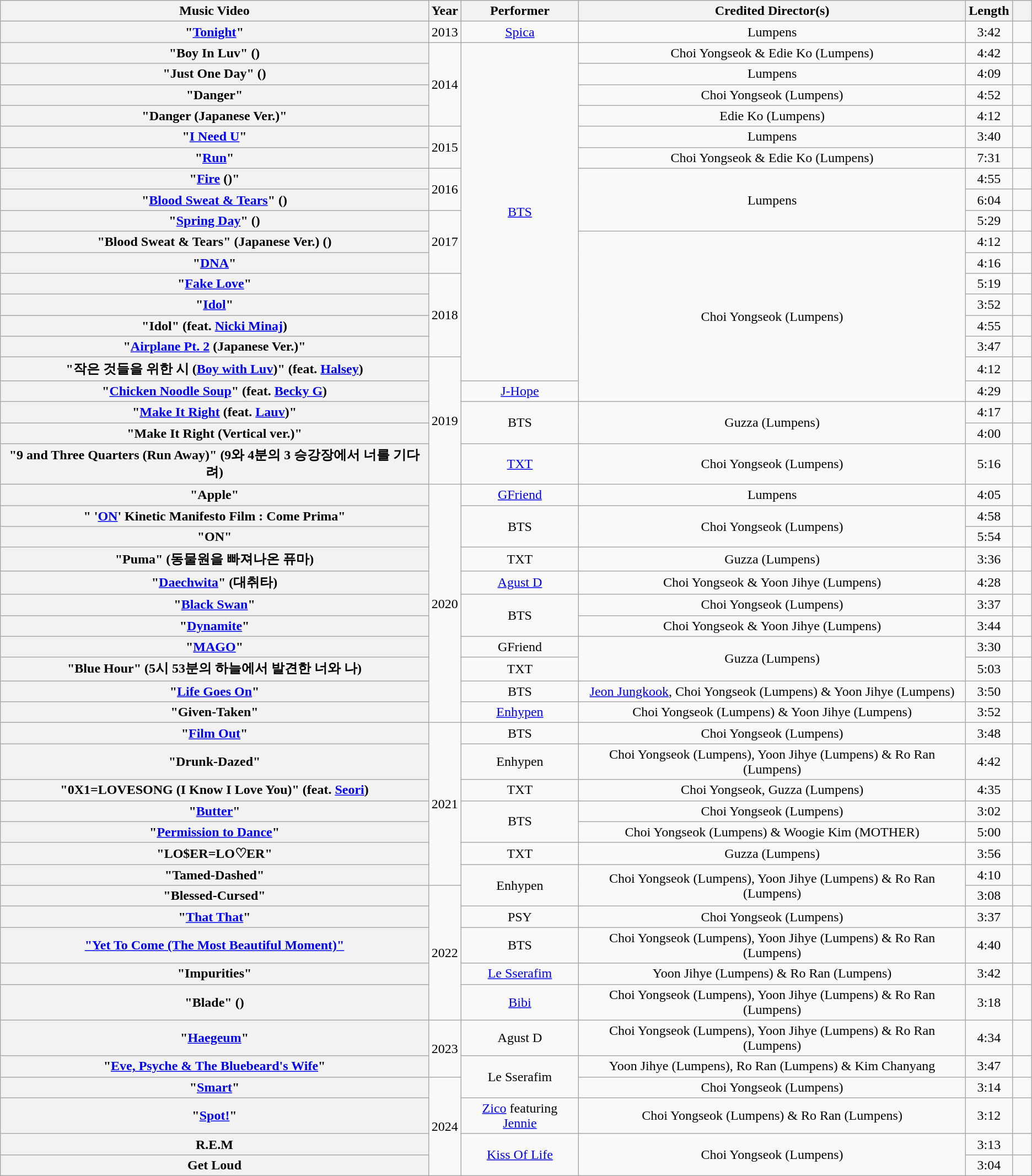<table class="wikitable plainrowheaders sortable" style="text-align:center">
<tr>
<th scope="col">Music Video</th>
<th scope="col">Year</th>
<th scope="col">Performer</th>
<th scope="col">Credited Director(s)</th>
<th scope="col">Length</th>
<th scope="col" style="width:1em"></th>
</tr>
<tr>
<th scope="row">"<a href='#'>Tonight</a>"</th>
<td>2013</td>
<td><a href='#'>Spica</a></td>
<td>Lumpens</td>
<td align="center">3:42</td>
<td rowspan="1" style="text-align:center"></td>
</tr>
<tr>
<th scope="row">"Boy In Luv" ()</th>
<td rowspan="4">2014</td>
<td rowspan="16"><a href='#'>BTS</a></td>
<td>Choi Yongseok & Edie Ko (Lumpens)</td>
<td align="center">4:42</td>
<td rowspan="1" style="text-align:center"></td>
</tr>
<tr>
<th scope="row">"Just One Day" ()</th>
<td>Lumpens</td>
<td align="center">4:09</td>
<td rowspan="1" style="text-align:center"></td>
</tr>
<tr>
<th scope="row">"Danger"</th>
<td>Choi Yongseok (Lumpens)</td>
<td>4:52</td>
<td style="text-align:center"></td>
</tr>
<tr>
<th scope="row">"Danger (Japanese Ver.)"</th>
<td>Edie Ko (Lumpens)</td>
<td align="center">4:12</td>
<td></td>
</tr>
<tr>
<th scope="row">"<a href='#'>I Need U</a>"</th>
<td rowspan="2">2015</td>
<td>Lumpens</td>
<td align="center">3:40</td>
<td></td>
</tr>
<tr>
<th scope="row">"<a href='#'>Run</a>"</th>
<td>Choi Yongseok & Edie Ko (Lumpens)</td>
<td>7:31</td>
<td style="text-align:center"></td>
</tr>
<tr>
<th scope="row">"<a href='#'>Fire</a> ()"</th>
<td rowspan="2">2016</td>
<td rowspan="3">Lumpens</td>
<td>4:55</td>
<td></td>
</tr>
<tr>
<th scope="row">"<a href='#'>Blood Sweat & Tears</a>" ()</th>
<td align="center">6:04</td>
<td style="text-align:center"></td>
</tr>
<tr>
<th scope="row">"<a href='#'>Spring Day</a>" ()</th>
<td rowspan="3">2017</td>
<td>5:29</td>
<td style="text-align:center"></td>
</tr>
<tr>
<th scope="row">"Blood Sweat & Tears" (Japanese Ver.) ()</th>
<td rowspan="8">Choi Yongseok (Lumpens)</td>
<td>4:12</td>
<td style="text-align:center"></td>
</tr>
<tr>
<th scope="row">"<a href='#'>DNA</a>"</th>
<td align="center">4:16</td>
<td style="text-align:center"></td>
</tr>
<tr>
<th scope="row">"<a href='#'>Fake Love</a>"</th>
<td rowspan="4">2018</td>
<td>5:19</td>
<td style="text-align:center"></td>
</tr>
<tr>
<th scope="row">"<a href='#'>Idol</a>"</th>
<td>3:52</td>
<td style="text-align:center"></td>
</tr>
<tr>
<th scope="row">"Idol" (feat. <a href='#'>Nicki Minaj</a>)</th>
<td>4:55</td>
<td style="text-align:center"></td>
</tr>
<tr>
<th scope="row">"<a href='#'>Airplane Pt. 2</a> (Japanese Ver.)"</th>
<td>3:47</td>
<td style="text-align:center"></td>
</tr>
<tr>
<th scope="row">"작은 것들을 위한 시 (<a href='#'>Boy with Luv</a>)" (feat. <a href='#'>Halsey</a>)</th>
<td rowspan="5">2019</td>
<td>4:12</td>
<td></td>
</tr>
<tr>
<th scope="row">"<a href='#'>Chicken Noodle Soup</a>" (feat. <a href='#'>Becky G</a>)</th>
<td><a href='#'>J-Hope</a></td>
<td>4:29</td>
<td></td>
</tr>
<tr>
<th scope="row">"<a href='#'>Make It Right</a> (feat. <a href='#'>Lauv</a>)"</th>
<td rowspan="2">BTS</td>
<td rowspan="2">Guzza (Lumpens)</td>
<td>4:17</td>
<td></td>
</tr>
<tr>
<th scope="row">"Make It Right (Vertical ver.)"</th>
<td>4:00</td>
<td></td>
</tr>
<tr>
<th scope="row">"9 and Three Quarters (Run Away)" (9와 4분의 3 승강장에서 너를 기다려)</th>
<td><a href='#'>TXT</a></td>
<td>Choi Yongseok (Lumpens)</td>
<td>5:16</td>
<td></td>
</tr>
<tr>
<th scope="row">"Apple"</th>
<td rowspan="11">2020</td>
<td><a href='#'>GFriend</a></td>
<td>Lumpens</td>
<td>4:05</td>
<td></td>
</tr>
<tr>
<th scope="row">" '<a href='#'>ON</a>' Kinetic Manifesto Film : Come Prima"</th>
<td rowspan="2">BTS</td>
<td rowspan="2">Choi Yongseok (Lumpens)</td>
<td>4:58</td>
<td></td>
</tr>
<tr>
<th scope="row">"ON"</th>
<td>5:54</td>
<td></td>
</tr>
<tr>
<th scope="row">"Puma" (동물원을 빠져나온 퓨마)</th>
<td>TXT</td>
<td>Guzza (Lumpens)</td>
<td>3:36</td>
<td></td>
</tr>
<tr>
<th scope="row">"<a href='#'>Daechwita</a>" (대취타)</th>
<td><a href='#'>Agust D</a></td>
<td>Choi Yongseok & Yoon Jihye (Lumpens)</td>
<td>4:28</td>
<td></td>
</tr>
<tr>
<th scope="row">"<a href='#'>Black Swan</a>"</th>
<td rowspan="2">BTS</td>
<td>Choi Yongseok (Lumpens)</td>
<td>3:37</td>
<td></td>
</tr>
<tr>
<th scope="row">"<a href='#'>Dynamite</a>"</th>
<td>Choi Yongseok & Yoon Jihye (Lumpens)</td>
<td>3:44</td>
<td></td>
</tr>
<tr>
<th scope="row">"<a href='#'>MAGO</a>"</th>
<td>GFriend</td>
<td rowspan="2">Guzza (Lumpens)</td>
<td>3:30</td>
<td></td>
</tr>
<tr>
<th scope="row">"Blue Hour" (5시 53분의 하늘에서 발견한 너와 나)</th>
<td>TXT</td>
<td>5:03</td>
<td></td>
</tr>
<tr>
<th scope="row">"<a href='#'>Life Goes On</a>"</th>
<td>BTS</td>
<td><a href='#'>Jeon Jungkook</a>, Choi Yongseok (Lumpens) & Yoon Jihye (Lumpens)</td>
<td>3:50</td>
<td></td>
</tr>
<tr>
<th scope="row">"Given-Taken"</th>
<td><a href='#'>Enhypen</a></td>
<td>Choi Yongseok (Lumpens) & Yoon Jihye (Lumpens)</td>
<td>3:52</td>
<td></td>
</tr>
<tr>
<th scope="row">"<a href='#'>Film Out</a>"</th>
<td rowspan="7">2021</td>
<td>BTS</td>
<td>Choi Yongseok (Lumpens)</td>
<td>3:48</td>
<td></td>
</tr>
<tr>
<th scope="row">"Drunk-Dazed"</th>
<td>Enhypen</td>
<td>Choi Yongseok (Lumpens), Yoon Jihye (Lumpens) & Ro Ran (Lumpens)</td>
<td>4:42</td>
<td></td>
</tr>
<tr>
<th scope="row">"0X1=LOVESONG (I Know I Love You)" (feat. <a href='#'>Seori</a>)</th>
<td>TXT</td>
<td>Choi Yongseok, Guzza (Lumpens)</td>
<td>4:35</td>
<td></td>
</tr>
<tr>
<th scope="row">"<a href='#'>Butter</a>"</th>
<td rowspan="2">BTS</td>
<td>Choi Yongseok (Lumpens)</td>
<td>3:02</td>
<td></td>
</tr>
<tr>
<th scope="row">"<a href='#'>Permission to Dance</a>"</th>
<td>Choi Yongseok (Lumpens) & Woogie Kim (MOTHER)</td>
<td>5:00</td>
<td></td>
</tr>
<tr>
<th scope="row">"LO$ER=LO♡ER"</th>
<td>TXT</td>
<td>Guzza (Lumpens)</td>
<td>3:56</td>
<td></td>
</tr>
<tr>
<th scope="row">"Tamed-Dashed"</th>
<td rowspan="2">Enhypen</td>
<td rowspan="2">Choi Yongseok (Lumpens), Yoon Jihye (Lumpens) & Ro Ran (Lumpens)</td>
<td>4:10</td>
<td></td>
</tr>
<tr>
<th scope="row">"Blessed-Cursed"</th>
<td rowspan="5">2022</td>
<td>3:08</td>
<td></td>
</tr>
<tr>
<th scope="row">"<a href='#'>That That</a>"</th>
<td>PSY</td>
<td>Choi Yongseok (Lumpens)</td>
<td>3:37</td>
<td></td>
</tr>
<tr>
<th scope="row"><a href='#'>"Yet To Come (The Most Beautiful Moment)"</a></th>
<td>BTS</td>
<td>Choi Yongseok (Lumpens), Yoon Jihye (Lumpens) & Ro Ran (Lumpens)</td>
<td>4:40</td>
<td></td>
</tr>
<tr>
<th scope="row">"Impurities"</th>
<td><a href='#'>Le Sserafim</a></td>
<td>Yoon Jihye (Lumpens) & Ro Ran (Lumpens)</td>
<td>3:42</td>
<td></td>
</tr>
<tr>
<th scope="row">"Blade" ()</th>
<td><a href='#'>Bibi</a></td>
<td>Choi Yongseok (Lumpens), Yoon Jihye (Lumpens) & Ro Ran (Lumpens)</td>
<td>3:18</td>
<td></td>
</tr>
<tr>
<th scope="row">"<a href='#'>Haegeum</a>"</th>
<td rowspan="2">2023</td>
<td>Agust D</td>
<td>Choi Yongseok (Lumpens), Yoon Jihye (Lumpens) & Ro Ran (Lumpens)</td>
<td>4:34</td>
<td></td>
</tr>
<tr>
<th scope="row">"<a href='#'>Eve, Psyche & The Bluebeard's Wife</a>"</th>
<td rowspan="2">Le Sserafim</td>
<td>Yoon Jihye (Lumpens), Ro Ran (Lumpens) & Kim Chanyang</td>
<td>3:47</td>
<td></td>
</tr>
<tr>
<th scope="row">"<a href='#'>Smart</a>"</th>
<td rowspan="4">2024</td>
<td>Choi Yongseok (Lumpens)</td>
<td>3:14</td>
<td></td>
</tr>
<tr>
<th scope="row">"<a href='#'>Spot!</a>"</th>
<td><a href='#'>Zico</a> featuring <a href='#'>Jennie</a></td>
<td>Choi Yongseok (Lumpens) & Ro Ran (Lumpens)</td>
<td>3:12</td>
<td></td>
</tr>
<tr>
<th scope="row">R.E.M</th>
<td rowspan="2"><a href='#'>Kiss Of Life</a></td>
<td rowspan="2">Choi Yongseok (Lumpens)</td>
<td>3:13</td>
<td></td>
</tr>
<tr>
<th scope="row">Get Loud</th>
<td>3:04</td>
<td></td>
</tr>
</table>
